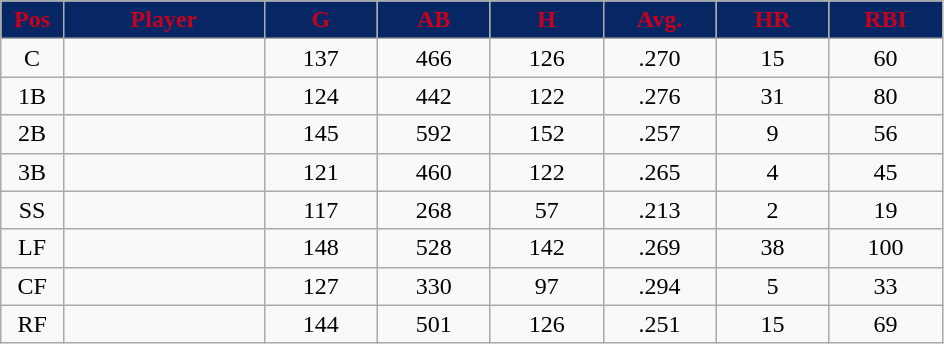<table class="wikitable sortable">
<tr>
<th style="background:#072764;color:#c6011f;" width="5%">Pos</th>
<th style="background:#072764;color:#c6011f;" width="16%">Player</th>
<th style="background:#072764;color:#c6011f;" width="9%">G</th>
<th style="background:#072764;color:#c6011f;" width="9%">AB</th>
<th style="background:#072764;color:#c6011f;" width="9%">H</th>
<th style="background:#072764;color:#c6011f;" width="9%">Avg.</th>
<th style="background:#072764;color:#c6011f;" width="9%">HR</th>
<th style="background:#072764;color:#c6011f;" width="9%">RBI</th>
</tr>
<tr align="center">
<td>C</td>
<td></td>
<td>137</td>
<td>466</td>
<td>126</td>
<td>.270</td>
<td>15</td>
<td>60</td>
</tr>
<tr align="center">
<td>1B</td>
<td></td>
<td>124</td>
<td>442</td>
<td>122</td>
<td>.276</td>
<td>31</td>
<td>80</td>
</tr>
<tr align="center">
<td>2B</td>
<td></td>
<td>145</td>
<td>592</td>
<td>152</td>
<td>.257</td>
<td>9</td>
<td>56</td>
</tr>
<tr align="center">
<td>3B</td>
<td></td>
<td>121</td>
<td>460</td>
<td>122</td>
<td>.265</td>
<td>4</td>
<td>45</td>
</tr>
<tr align="center">
<td>SS</td>
<td></td>
<td>117</td>
<td>268</td>
<td>57</td>
<td>.213</td>
<td>2</td>
<td>19</td>
</tr>
<tr align="center">
<td>LF</td>
<td></td>
<td>148</td>
<td>528</td>
<td>142</td>
<td>.269</td>
<td>38</td>
<td>100</td>
</tr>
<tr align="center">
<td>CF</td>
<td></td>
<td>127</td>
<td>330</td>
<td>97</td>
<td>.294</td>
<td>5</td>
<td>33</td>
</tr>
<tr align="center">
<td>RF</td>
<td></td>
<td>144</td>
<td>501</td>
<td>126</td>
<td>.251</td>
<td>15</td>
<td>69</td>
</tr>
</table>
